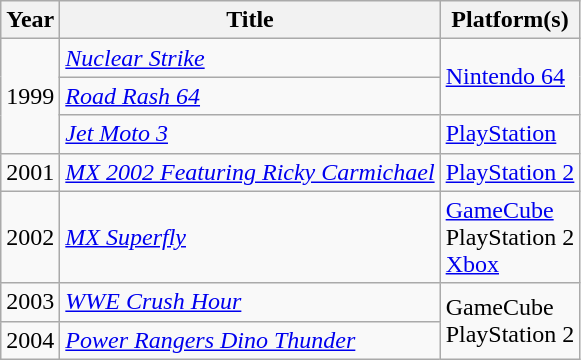<table class="wikitable sortable">
<tr>
<th>Year</th>
<th>Title</th>
<th>Platform(s)</th>
</tr>
<tr>
<td rowspan="3">1999</td>
<td><em><a href='#'>Nuclear Strike</a></em></td>
<td rowspan="2"><a href='#'>Nintendo 64</a></td>
</tr>
<tr>
<td><em><a href='#'>Road Rash 64</a></em></td>
</tr>
<tr>
<td><em><a href='#'>Jet Moto 3</a></em></td>
<td><a href='#'>PlayStation</a></td>
</tr>
<tr>
<td>2001</td>
<td><em><a href='#'>MX 2002 Featuring Ricky Carmichael</a></em></td>
<td><a href='#'>PlayStation 2</a></td>
</tr>
<tr>
<td>2002</td>
<td><em><a href='#'>MX Superfly</a></em></td>
<td><a href='#'>GameCube</a><br>PlayStation 2<br><a href='#'>Xbox</a></td>
</tr>
<tr>
<td>2003</td>
<td><em><a href='#'>WWE Crush Hour</a></em></td>
<td rowspan="2">GameCube<br>PlayStation 2</td>
</tr>
<tr>
<td>2004</td>
<td><em><a href='#'>Power Rangers Dino Thunder</a></em></td>
</tr>
</table>
